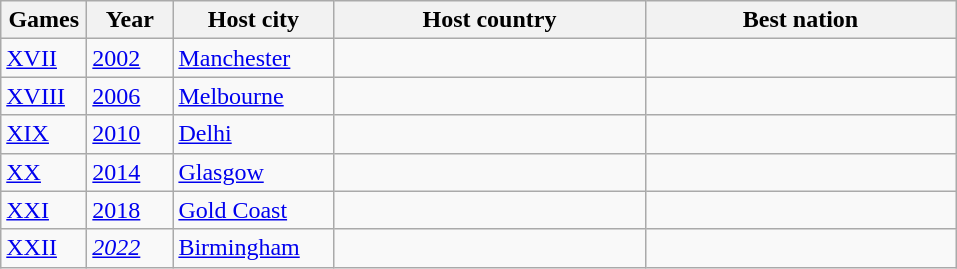<table class=wikitable>
<tr>
<th width=050>Games</th>
<th width=050>Year</th>
<th width=100>Host city</th>
<th width=200>Host country</th>
<th width=200>Best nation</th>
</tr>
<tr>
<td><a href='#'>XVII</a></td>
<td><a href='#'>2002</a></td>
<td><a href='#'>Manchester</a></td>
<td></td>
<td></td>
</tr>
<tr>
<td><a href='#'>XVIII</a></td>
<td><a href='#'>2006</a></td>
<td><a href='#'>Melbourne</a></td>
<td></td>
<td></td>
</tr>
<tr>
<td><a href='#'>XIX</a></td>
<td><a href='#'>2010</a></td>
<td><a href='#'>Delhi</a></td>
<td></td>
<td></td>
</tr>
<tr>
<td><a href='#'>XX</a></td>
<td><a href='#'>2014</a></td>
<td><a href='#'>Glasgow</a></td>
<td></td>
<td></td>
</tr>
<tr>
<td><a href='#'>XXI</a></td>
<td><a href='#'>2018</a></td>
<td><a href='#'>Gold Coast</a></td>
<td></td>
<td></td>
</tr>
<tr>
<td><a href='#'>XXII</a></td>
<td><em><a href='#'>2022</a></em></td>
<td><a href='#'>Birmingham</a></td>
<td></td>
<td></td>
</tr>
</table>
